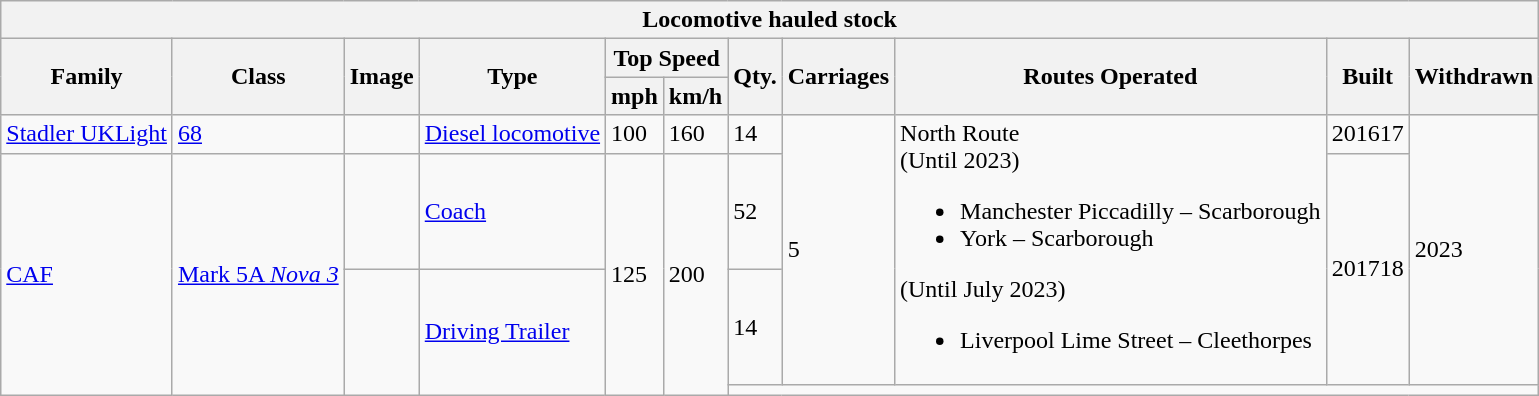<table class="wikitable">
<tr>
<th colspan="11">Locomotive hauled stock</th>
</tr>
<tr>
<th rowspan="2">Family</th>
<th rowspan="2">Class</th>
<th rowspan="2">Image</th>
<th rowspan="2">Type</th>
<th colspan="2">Top Speed</th>
<th rowspan="2">Qty.</th>
<th rowspan="2">Carriages</th>
<th rowspan="2">Routes Operated</th>
<th rowspan="2">Built</th>
<th rowspan="2">Withdrawn</th>
</tr>
<tr>
<th>mph</th>
<th>km/h</th>
</tr>
<tr>
<td><a href='#'>Stadler UKLight</a></td>
<td><a href='#'>68</a></td>
<td></td>
<td><a href='#'>Diesel locomotive</a></td>
<td>100</td>
<td>160</td>
<td>14</td>
<td rowspan="3">5</td>
<td rowspan="3">North Route<br>(Until 2023)<ul><li>Manchester Piccadilly – Scarborough</li><li>York – Scarborough</li></ul>(Until July 2023)<ul><li>Liverpool Lime Street – Cleethorpes</li></ul></td>
<td>201617</td>
<td rowspan="3">2023</td>
</tr>
<tr>
<td rowspan="3"><a href='#'>CAF</a></td>
<td rowspan="3"><a href='#'>Mark 5A <em>Nova 3</em></a></td>
<td></td>
<td><a href='#'>Coach</a></td>
<td rowspan="3">125</td>
<td rowspan="3">200</td>
<td>52</td>
<td rowspan="2">201718</td>
</tr>
<tr>
<td rowspan="2"></td>
<td rowspan="2"><a href='#'>Driving Trailer</a></td>
<td>14</td>
</tr>
<tr>
<td colspan="5"></td>
</tr>
</table>
